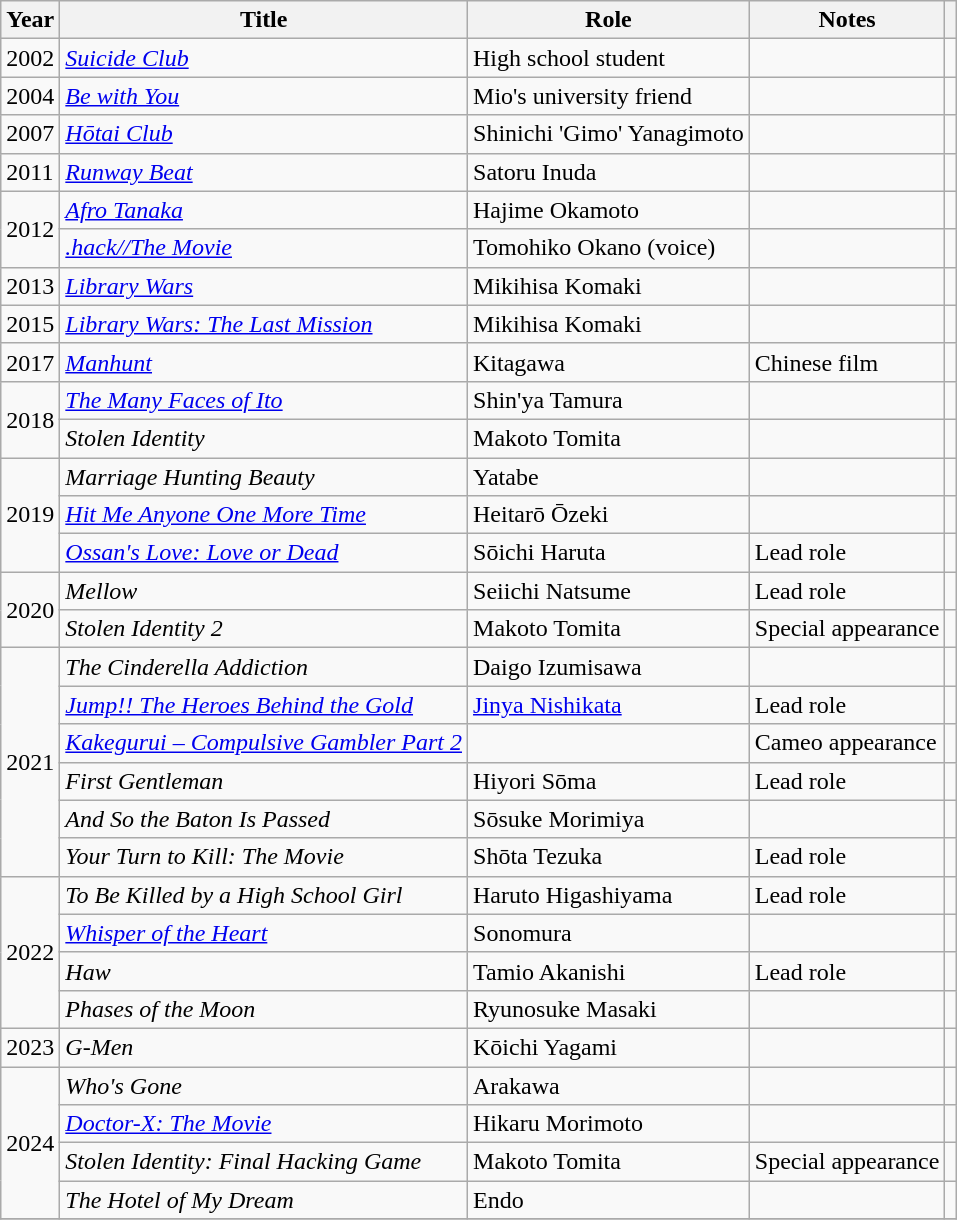<table class="wikitable sortable">
<tr>
<th>Year</th>
<th>Title</th>
<th>Role</th>
<th class="unsortable">Notes</th>
<th class="unsortable"></th>
</tr>
<tr>
<td>2002</td>
<td><em><a href='#'>Suicide Club</a></em></td>
<td>High school student</td>
<td></td>
<td></td>
</tr>
<tr>
<td>2004</td>
<td><em><a href='#'>Be with You</a></em></td>
<td>Mio's university friend</td>
<td></td>
<td></td>
</tr>
<tr>
<td>2007</td>
<td><em><a href='#'>Hōtai Club</a></em></td>
<td>Shinichi 'Gimo' Yanagimoto</td>
<td></td>
<td></td>
</tr>
<tr>
<td>2011</td>
<td><em><a href='#'>Runway Beat</a></em></td>
<td>Satoru Inuda</td>
<td></td>
<td></td>
</tr>
<tr>
<td rowspan=2>2012</td>
<td><em><a href='#'>Afro Tanaka</a></em></td>
<td>Hajime Okamoto</td>
<td></td>
<td></td>
</tr>
<tr>
<td><em><a href='#'>.hack//The Movie</a></em></td>
<td>Tomohiko Okano (voice)</td>
<td></td>
<td></td>
</tr>
<tr>
<td>2013</td>
<td><em><a href='#'>Library Wars</a></em></td>
<td>Mikihisa Komaki</td>
<td></td>
<td></td>
</tr>
<tr>
<td>2015</td>
<td><em><a href='#'>Library Wars: The Last Mission</a></em></td>
<td>Mikihisa Komaki</td>
<td></td>
<td></td>
</tr>
<tr>
<td>2017</td>
<td><em><a href='#'>Manhunt</a></em></td>
<td>Kitagawa</td>
<td>Chinese film</td>
<td></td>
</tr>
<tr>
<td rowspan=2>2018</td>
<td><em><a href='#'>The Many Faces of Ito</a></em></td>
<td>Shin'ya Tamura</td>
<td></td>
<td></td>
</tr>
<tr>
<td><em>Stolen Identity</em></td>
<td>Makoto Tomita</td>
<td></td>
<td></td>
</tr>
<tr>
<td rowspan=3>2019</td>
<td><em>Marriage Hunting Beauty</em></td>
<td>Yatabe</td>
<td></td>
<td></td>
</tr>
<tr>
<td><em><a href='#'>Hit Me Anyone One More Time</a></em></td>
<td>Heitarō Ōzeki</td>
<td></td>
<td></td>
</tr>
<tr>
<td><em><a href='#'>Ossan's Love: Love or Dead</a></em></td>
<td>Sōichi Haruta</td>
<td>Lead role</td>
<td></td>
</tr>
<tr>
<td rowspan=2>2020</td>
<td><em>Mellow</em></td>
<td>Seiichi Natsume</td>
<td>Lead role</td>
<td></td>
</tr>
<tr>
<td><em>Stolen Identity 2</em></td>
<td>Makoto Tomita</td>
<td>Special appearance</td>
<td></td>
</tr>
<tr>
<td rowspan=6>2021</td>
<td><em>The Cinderella Addiction</em></td>
<td>Daigo Izumisawa</td>
<td></td>
<td></td>
</tr>
<tr>
<td><em><a href='#'>Jump!! The Heroes Behind the Gold</a></em></td>
<td><a href='#'>Jinya Nishikata</a></td>
<td>Lead role</td>
<td></td>
</tr>
<tr>
<td><em><a href='#'>Kakegurui – Compulsive Gambler Part 2</a></em></td>
<td></td>
<td>Cameo appearance</td>
<td></td>
</tr>
<tr>
<td><em>First Gentleman</em></td>
<td>Hiyori Sōma</td>
<td>Lead role</td>
<td></td>
</tr>
<tr>
<td><em>And So the Baton Is Passed</em></td>
<td>Sōsuke Morimiya</td>
<td></td>
<td></td>
</tr>
<tr>
<td><em>Your Turn to Kill: The Movie</em></td>
<td>Shōta Tezuka</td>
<td>Lead role</td>
<td></td>
</tr>
<tr>
<td rowspan=4>2022</td>
<td><em>To Be Killed by a High School Girl</em></td>
<td>Haruto Higashiyama</td>
<td>Lead role</td>
<td></td>
</tr>
<tr>
<td><em><a href='#'>Whisper of the Heart</a></em></td>
<td>Sonomura</td>
<td></td>
<td></td>
</tr>
<tr>
<td><em>Haw</em></td>
<td>Tamio Akanishi</td>
<td>Lead role</td>
<td></td>
</tr>
<tr>
<td><em>Phases of the Moon</em></td>
<td>Ryunosuke Masaki</td>
<td></td>
<td></td>
</tr>
<tr>
<td>2023</td>
<td><em>G-Men</em></td>
<td>Kōichi Yagami</td>
<td></td>
<td></td>
</tr>
<tr>
<td rowspan=4>2024</td>
<td><em>Who's Gone</em></td>
<td>Arakawa</td>
<td></td>
<td></td>
</tr>
<tr>
<td><em><a href='#'>Doctor-X: The Movie</a></em></td>
<td>Hikaru Morimoto</td>
<td></td>
<td></td>
</tr>
<tr>
<td><em>Stolen Identity: Final Hacking Game</em></td>
<td>Makoto Tomita</td>
<td>Special appearance</td>
<td></td>
</tr>
<tr>
<td><em>The Hotel of My Dream</em></td>
<td>Endo</td>
<td></td>
<td></td>
</tr>
<tr>
</tr>
</table>
